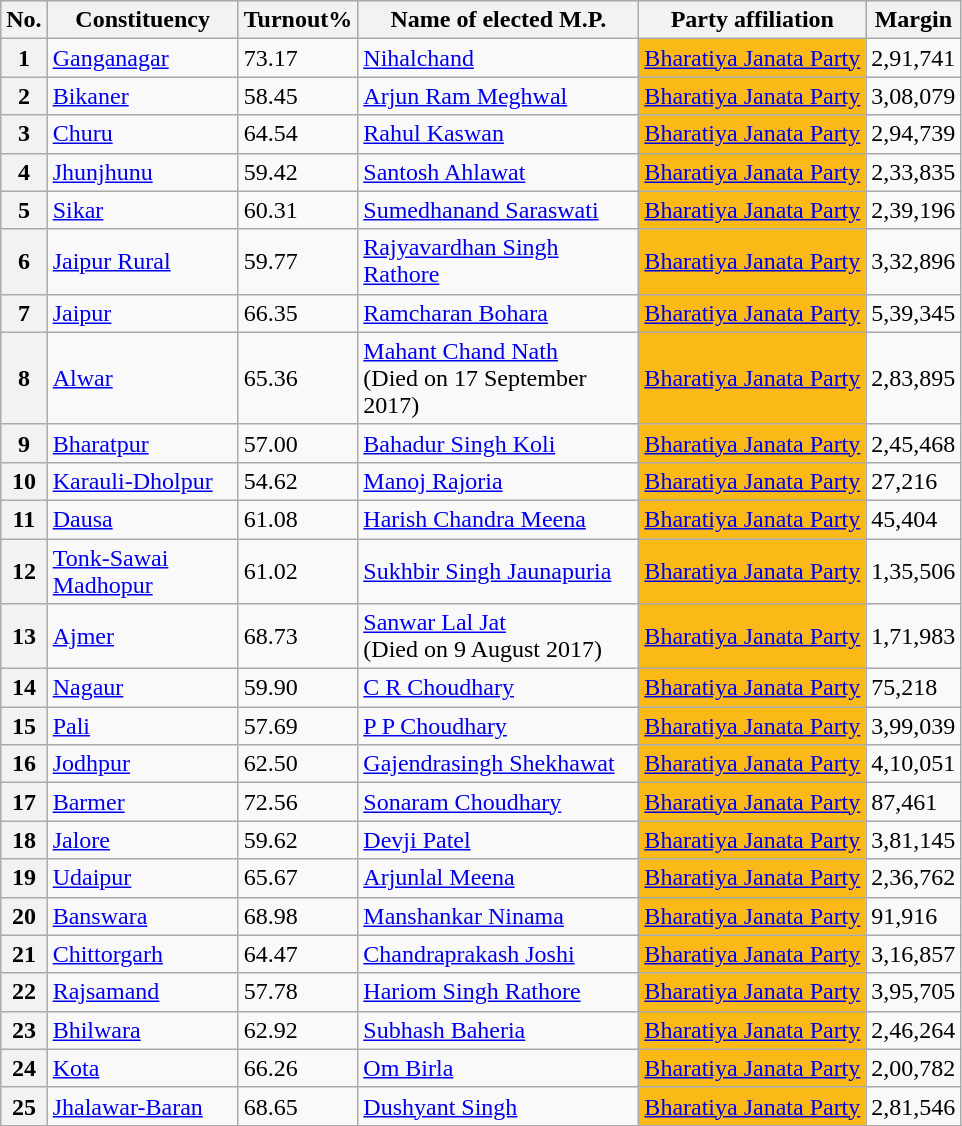<table class="wikitable sortable">
<tr style="background:#ccc; text-align:center;">
<th>No.</th>
<th style="width:120px">Constituency</th>
<th>Turnout%</th>
<th style="width:180px">Name of elected M.P.</th>
<th>Party affiliation</th>
<th>Margin</th>
</tr>
<tr>
<th>1</th>
<td><a href='#'>Ganganagar</a></td>
<td>73.17 </td>
<td><a href='#'>Nihalchand</a></td>
<td bgcolor=#FBB917><a href='#'>Bharatiya Janata Party</a></td>
<td>2,91,741</td>
</tr>
<tr>
<th>2</th>
<td><a href='#'>Bikaner</a></td>
<td>58.45 </td>
<td><a href='#'>Arjun Ram Meghwal</a></td>
<td bgcolor=#FBB917><a href='#'>Bharatiya Janata Party</a></td>
<td>3,08,079</td>
</tr>
<tr>
<th>3</th>
<td><a href='#'>Churu</a></td>
<td>64.54 </td>
<td><a href='#'>Rahul Kaswan</a></td>
<td bgcolor=#FBB917><a href='#'>Bharatiya Janata Party</a></td>
<td>2,94,739</td>
</tr>
<tr>
<th>4</th>
<td><a href='#'>Jhunjhunu</a></td>
<td>59.42 </td>
<td><a href='#'>Santosh Ahlawat</a></td>
<td bgcolor=#FBB917><a href='#'>Bharatiya Janata Party</a></td>
<td>2,33,835</td>
</tr>
<tr>
<th>5</th>
<td><a href='#'>Sikar</a></td>
<td>60.31 </td>
<td><a href='#'>Sumedhanand Saraswati</a></td>
<td bgcolor=#FBB917><a href='#'>Bharatiya Janata Party</a></td>
<td>2,39,196</td>
</tr>
<tr>
<th>6</th>
<td><a href='#'>Jaipur Rural</a></td>
<td>59.77 </td>
<td><a href='#'>Rajyavardhan Singh Rathore</a></td>
<td bgcolor="#FBB917"><a href='#'>Bharatiya Janata Party</a></td>
<td>3,32,896</td>
</tr>
<tr>
<th>7</th>
<td><a href='#'>Jaipur</a></td>
<td>66.35 </td>
<td><a href='#'>Ramcharan Bohara</a></td>
<td bgcolor=#FBB917><a href='#'>Bharatiya Janata Party</a></td>
<td>5,39,345</td>
</tr>
<tr>
<th>8</th>
<td><a href='#'>Alwar</a></td>
<td>65.36 </td>
<td><a href='#'>Mahant Chand Nath</a><br>(Died on 17 September 2017)</td>
<td bgcolor=#FBB917><a href='#'>Bharatiya Janata Party</a></td>
<td>2,83,895</td>
</tr>
<tr>
<th>9</th>
<td><a href='#'>Bharatpur</a></td>
<td>57.00 </td>
<td><a href='#'>Bahadur Singh Koli</a></td>
<td bgcolor=#FBB917><a href='#'>Bharatiya Janata Party</a></td>
<td>2,45,468</td>
</tr>
<tr>
<th>10</th>
<td><a href='#'>Karauli-Dholpur</a></td>
<td>54.62 </td>
<td><a href='#'>Manoj Rajoria</a></td>
<td bgcolor=#FBB917><a href='#'>Bharatiya Janata Party</a></td>
<td>27,216</td>
</tr>
<tr>
<th>11</th>
<td><a href='#'>Dausa</a></td>
<td>61.08 </td>
<td><a href='#'>Harish Chandra Meena</a></td>
<td bgcolor=#FBB917><a href='#'>Bharatiya Janata Party</a></td>
<td>45,404</td>
</tr>
<tr>
<th>12</th>
<td><a href='#'>Tonk-Sawai Madhopur</a></td>
<td>61.02 </td>
<td><a href='#'>Sukhbir Singh Jaunapuria</a></td>
<td bgcolor="#FBB917"><a href='#'>Bharatiya Janata Party</a></td>
<td>1,35,506</td>
</tr>
<tr>
<th>13</th>
<td><a href='#'>Ajmer</a></td>
<td>68.73 </td>
<td><a href='#'>Sanwar Lal Jat</a><br>(Died on 9 August 2017)</td>
<td bgcolor=#FBB917><a href='#'>Bharatiya Janata Party</a></td>
<td>1,71,983</td>
</tr>
<tr>
<th>14</th>
<td><a href='#'>Nagaur</a></td>
<td>59.90 </td>
<td><a href='#'>C R Choudhary</a></td>
<td bgcolor=#FBB917><a href='#'>Bharatiya Janata Party</a></td>
<td>75,218</td>
</tr>
<tr>
<th>15</th>
<td><a href='#'>Pali</a></td>
<td>57.69 </td>
<td><a href='#'>P P Choudhary</a></td>
<td bgcolor=#FBB917><a href='#'>Bharatiya Janata Party</a></td>
<td>3,99,039</td>
</tr>
<tr>
<th>16</th>
<td><a href='#'>Jodhpur</a></td>
<td>62.50 </td>
<td><a href='#'>Gajendrasingh Shekhawat</a></td>
<td bgcolor=#FBB917><a href='#'>Bharatiya Janata Party</a></td>
<td>4,10,051</td>
</tr>
<tr>
<th>17</th>
<td><a href='#'>Barmer</a></td>
<td>72.56 </td>
<td><a href='#'>Sonaram Choudhary</a></td>
<td bgcolor=#FBB917><a href='#'>Bharatiya Janata Party</a></td>
<td>87,461</td>
</tr>
<tr>
<th>18</th>
<td><a href='#'>Jalore</a></td>
<td>59.62 </td>
<td><a href='#'>Devji Patel</a></td>
<td bgcolor=#FBB917><a href='#'>Bharatiya Janata Party</a></td>
<td>3,81,145</td>
</tr>
<tr>
<th>19</th>
<td><a href='#'>Udaipur</a></td>
<td>65.67 </td>
<td><a href='#'>Arjunlal Meena</a></td>
<td bgcolor=#FBB917><a href='#'>Bharatiya Janata Party</a></td>
<td>2,36,762</td>
</tr>
<tr>
<th>20</th>
<td><a href='#'>Banswara</a></td>
<td>68.98 </td>
<td><a href='#'>Manshankar Ninama</a></td>
<td bgcolor=#FBB917><a href='#'>Bharatiya Janata Party</a></td>
<td>91,916</td>
</tr>
<tr>
<th>21</th>
<td><a href='#'>Chittorgarh</a></td>
<td>64.47 </td>
<td><a href='#'>Chandraprakash Joshi</a></td>
<td bgcolor=#FBB917><a href='#'>Bharatiya Janata Party</a></td>
<td>3,16,857</td>
</tr>
<tr>
<th>22</th>
<td><a href='#'>Rajsamand</a></td>
<td>57.78 </td>
<td><a href='#'>Hariom Singh Rathore</a></td>
<td bgcolor=#FBB917><a href='#'>Bharatiya Janata Party</a></td>
<td>3,95,705</td>
</tr>
<tr>
<th>23</th>
<td><a href='#'>Bhilwara</a></td>
<td>62.92 </td>
<td><a href='#'>Subhash Baheria</a></td>
<td bgcolor=#FBB917><a href='#'>Bharatiya Janata Party</a></td>
<td>2,46,264</td>
</tr>
<tr>
<th>24</th>
<td><a href='#'>Kota</a></td>
<td>66.26 </td>
<td><a href='#'>Om Birla</a></td>
<td bgcolor=#FBB917><a href='#'>Bharatiya Janata Party</a></td>
<td>2,00,782</td>
</tr>
<tr>
<th>25</th>
<td><a href='#'>Jhalawar-Baran</a></td>
<td>68.65 </td>
<td><a href='#'>Dushyant Singh</a></td>
<td bgcolor=#FBB917><a href='#'>Bharatiya Janata Party</a></td>
<td>2,81,546</td>
</tr>
<tr>
</tr>
</table>
